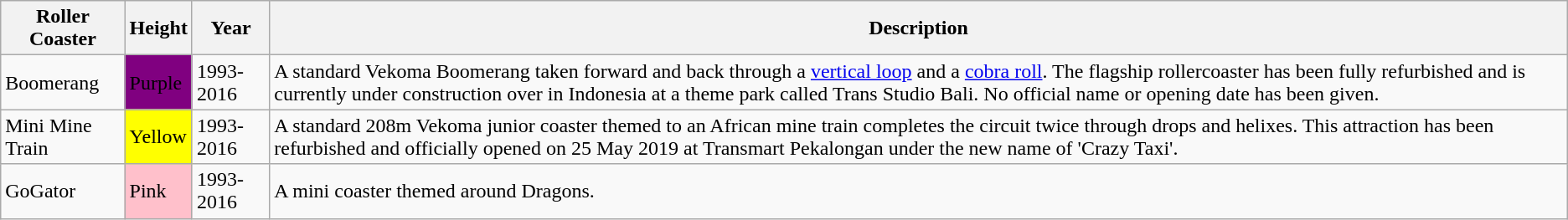<table class="wikitable">
<tr>
<th>Roller Coaster</th>
<th>Height</th>
<th>Year</th>
<th>Description</th>
</tr>
<tr>
<td>Boomerang</td>
<td bgcolor=#800080>Purple</td>
<td>1993-2016</td>
<td>A standard Vekoma Boomerang taken forward and back through a <a href='#'>vertical loop</a> and a <a href='#'>cobra roll</a>. The flagship rollercoaster has been fully refurbished and is currently under construction over in Indonesia at a theme park called Trans Studio Bali. No official name or opening date has been given.</td>
</tr>
<tr>
<td>Mini Mine Train</td>
<td bgcolor=#FFFF00>Yellow</td>
<td>1993-2016</td>
<td>A standard 208m Vekoma junior coaster themed to an African mine train completes the circuit twice through drops and helixes. This attraction has been refurbished and officially opened on 25 May 2019 at Transmart Pekalongan under the new name of 'Crazy Taxi'.</td>
</tr>
<tr>
<td>GoGator</td>
<td bgcolor=#FFC0CB>Pink</td>
<td>1993-2016</td>
<td>A mini coaster themed around Dragons.</td>
</tr>
</table>
